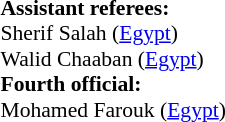<table width=50% style="font-size: 90%">
<tr>
<td><br><strong>Assistant referees:</strong>
<br>Sherif Salah (<a href='#'>Egypt</a>)
<br>Walid Chaaban (<a href='#'>Egypt</a>)
<br><strong>Fourth official:</strong>
<br>Mohamed Farouk (<a href='#'>Egypt</a>)</td>
</tr>
</table>
